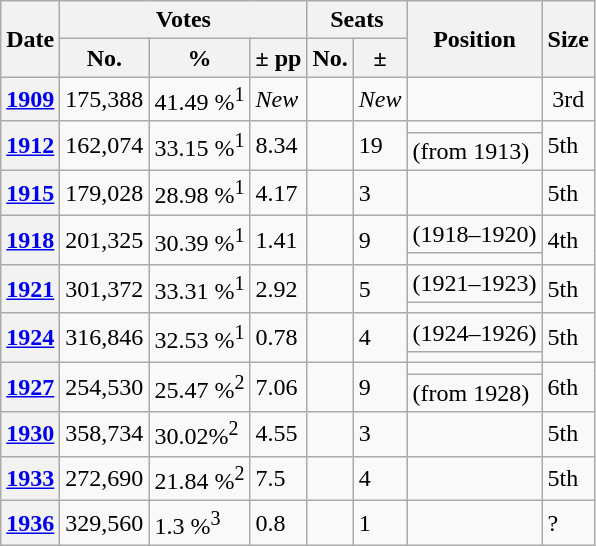<table class=wikitable>
<tr>
<th rowspan="2">Date</th>
<th colspan="3">Votes</th>
<th colspan="2">Seats</th>
<th rowspan="2">Position</th>
<th rowspan="2">Size</th>
</tr>
<tr>
<th>No.</th>
<th>%</th>
<th>± pp</th>
<th>No.</th>
<th>±</th>
</tr>
<tr>
<th><a href='#'>1909</a></th>
<td>175,388</td>
<td>41.49 %<sup>1</sup></td>
<td><em>New</em></td>
<td></td>
<td><em>New</em></td>
<td> </td>
<td align="center">3rd</td>
</tr>
<tr>
<th rowspan="2"><a href='#'>1912</a></th>
<td rowspan="2">162,074</td>
<td rowspan="2">33.15 %<sup>1</sup></td>
<td rowspan="2"> 8.34</td>
<td rowspan="2"></td>
<td rowspan="2"> 19</td>
<td> </td>
<td rowspan="2"> 5th</td>
</tr>
<tr>
<td> (from 1913)</td>
</tr>
<tr>
<th><a href='#'>1915</a></th>
<td>179,028</td>
<td>28.98 %<sup>1</sup></td>
<td> 4.17</td>
<td></td>
<td> 3</td>
<td></td>
<td> 5th</td>
</tr>
<tr>
<th rowspan="2"><a href='#'>1918</a></th>
<td rowspan="2">201,325</td>
<td rowspan="2">30.39 %<sup>1</sup></td>
<td rowspan="2"> 1.41</td>
<td rowspan="2"></td>
<td rowspan="2"> 9</td>
<td> (1918–1920)</td>
<td rowspan="2"> 4th</td>
</tr>
<tr>
<td> </td>
</tr>
<tr>
<th rowspan="2"><a href='#'>1921</a></th>
<td rowspan="2">301,372</td>
<td rowspan="2">33.31 %<sup>1</sup></td>
<td rowspan="2"> 2.92</td>
<td rowspan="2"></td>
<td rowspan="2"> 5</td>
<td> (1921–1923)</td>
<td rowspan="2"> 5th</td>
</tr>
<tr>
<td> </td>
</tr>
<tr>
<th rowspan="2"><a href='#'>1924</a></th>
<td rowspan="2">316,846</td>
<td rowspan="2">32.53 %<sup>1</sup></td>
<td rowspan="2"> 0.78</td>
<td rowspan="2"></td>
<td rowspan="2"> 4</td>
<td> (1924–1926)</td>
<td rowspan="2"> 5th</td>
</tr>
<tr>
<td> </td>
</tr>
<tr>
<th rowspan="2"><a href='#'>1927</a></th>
<td rowspan="2">254,530</td>
<td rowspan="2">25.47 %<sup>2</sup></td>
<td rowspan="2"> 7.06</td>
<td rowspan="2"></td>
<td rowspan="2"> 9</td>
<td> </td>
<td rowspan="2"> 6th</td>
</tr>
<tr>
<td> (from 1928)</td>
</tr>
<tr>
<th><a href='#'>1930</a></th>
<td>358,734</td>
<td>30.02%<sup>2</sup></td>
<td> 4.55</td>
<td></td>
<td> 3</td>
<td></td>
<td> 5th</td>
</tr>
<tr>
<th><a href='#'>1933</a></th>
<td>272,690</td>
<td>21.84 %<sup>2</sup> </td>
<td> 7.5</td>
<td></td>
<td> 4</td>
<td></td>
<td> 5th</td>
</tr>
<tr>
<th><a href='#'>1936</a></th>
<td>329,560</td>
<td>1.3 %<sup>3</sup> </td>
<td> 0.8</td>
<td></td>
<td> 1</td>
<td></td>
<td> ?</td>
</tr>
</table>
